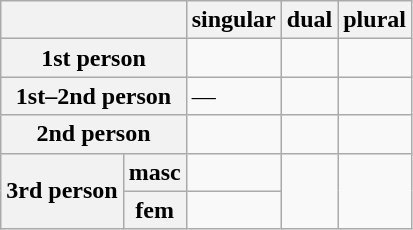<table class="wikitable">
<tr>
<th colspan="2"></th>
<th>singular</th>
<th>dual</th>
<th>plural</th>
</tr>
<tr>
<th colspan="2">1st person</th>
<td></td>
<td></td>
<td></td>
</tr>
<tr>
<th colspan="2">1st–2nd person</th>
<td>—</td>
<td></td>
<td></td>
</tr>
<tr>
<th colspan="2">2nd person</th>
<td></td>
<td></td>
<td></td>
</tr>
<tr>
<th rowspan="2">3rd person</th>
<th>masc</th>
<td></td>
<td rowspan="2"></td>
<td rowspan="2"></td>
</tr>
<tr>
<th>fem</th>
<td></td>
</tr>
</table>
